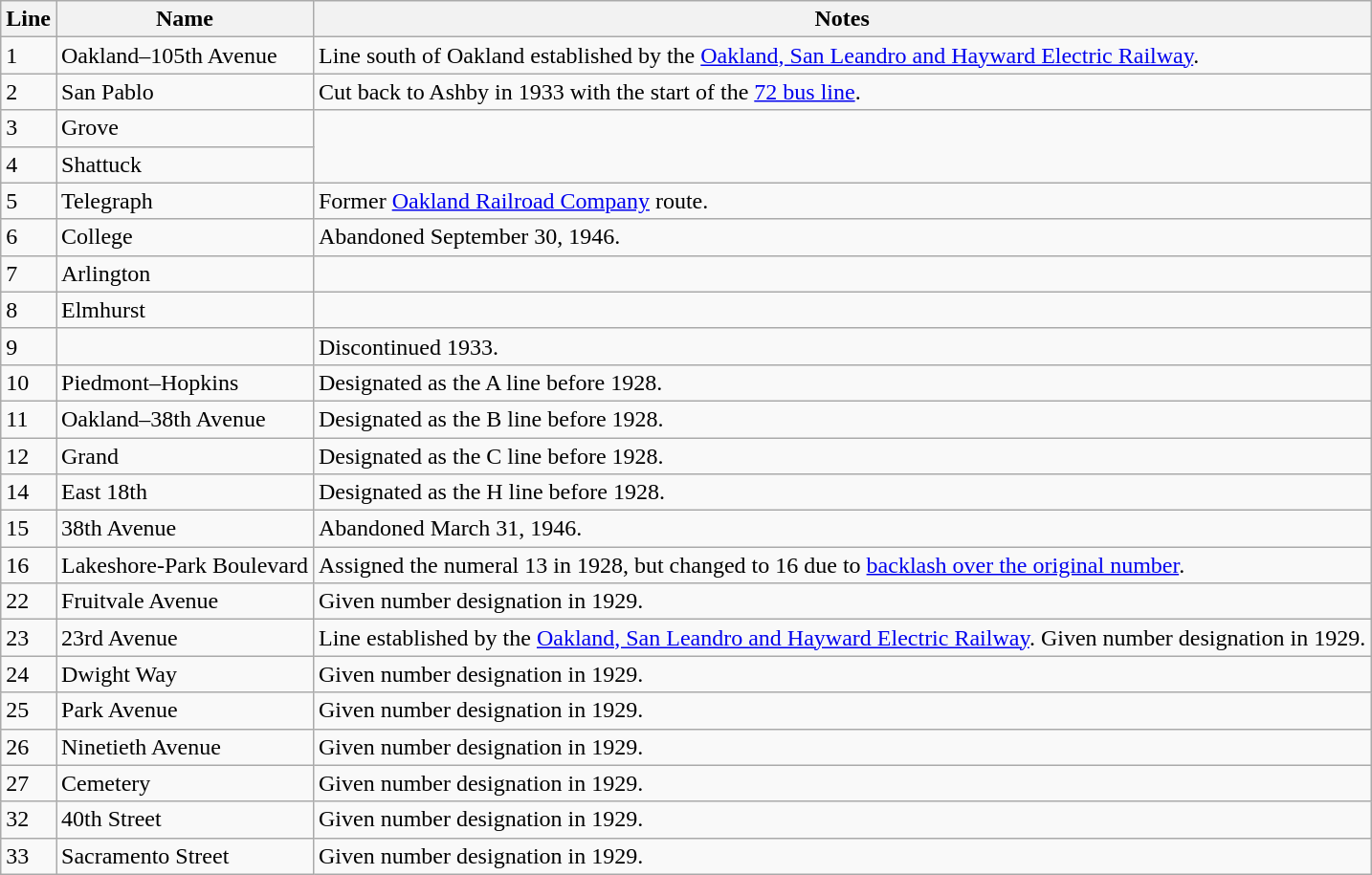<table class=wikitable>
<tr>
<th>Line</th>
<th>Name</th>
<th>Notes</th>
</tr>
<tr>
<td>1</td>
<td>Oakland–105th Avenue</td>
<td>Line south of Oakland established by the <a href='#'>Oakland, San Leandro and Hayward Electric Railway</a>.</td>
</tr>
<tr>
<td>2</td>
<td>San Pablo</td>
<td>Cut back to Ashby in 1933 with the start of the <a href='#'>72 bus line</a>.</td>
</tr>
<tr>
<td>3</td>
<td>Grove</td>
</tr>
<tr>
<td>4</td>
<td>Shattuck</td>
</tr>
<tr>
<td>5</td>
<td>Telegraph</td>
<td>Former <a href='#'>Oakland Railroad Company</a> route.</td>
</tr>
<tr>
<td>6</td>
<td>College</td>
<td>Abandoned September 30, 1946.</td>
</tr>
<tr>
<td>7</td>
<td>Arlington</td>
<td></td>
</tr>
<tr>
<td>8</td>
<td>Elmhurst</td>
<td></td>
</tr>
<tr>
<td>9</td>
<td></td>
<td>Discontinued 1933.</td>
</tr>
<tr>
<td>10</td>
<td>Piedmont–Hopkins</td>
<td>Designated as the A line before 1928.</td>
</tr>
<tr>
<td>11</td>
<td>Oakland–38th Avenue</td>
<td>Designated as the B line before 1928.</td>
</tr>
<tr>
<td>12</td>
<td>Grand</td>
<td>Designated as the C line before 1928.</td>
</tr>
<tr>
<td>14</td>
<td>East 18th</td>
<td>Designated as the H line before 1928.</td>
</tr>
<tr>
<td>15</td>
<td>38th Avenue</td>
<td>Abandoned March 31, 1946.</td>
</tr>
<tr>
<td>16</td>
<td>Lakeshore-Park Boulevard</td>
<td>Assigned the numeral 13 in 1928, but changed to 16 due to <a href='#'>backlash over the original number</a>.</td>
</tr>
<tr>
<td>22</td>
<td>Fruitvale Avenue</td>
<td>Given number designation in 1929.</td>
</tr>
<tr>
<td>23</td>
<td>23rd Avenue</td>
<td>Line established by the <a href='#'>Oakland, San Leandro and Hayward Electric Railway</a>. Given number designation in 1929.</td>
</tr>
<tr>
<td>24</td>
<td>Dwight Way</td>
<td>Given number designation in 1929.</td>
</tr>
<tr>
<td>25</td>
<td>Park Avenue</td>
<td>Given number designation in 1929.</td>
</tr>
<tr>
<td>26</td>
<td>Ninetieth Avenue</td>
<td>Given number designation in 1929.</td>
</tr>
<tr>
<td>27</td>
<td>Cemetery</td>
<td>Given number designation in 1929.</td>
</tr>
<tr>
<td>32</td>
<td>40th Street</td>
<td>Given number designation in 1929.</td>
</tr>
<tr>
<td>33</td>
<td>Sacramento Street</td>
<td>Given number designation in 1929.</td>
</tr>
</table>
